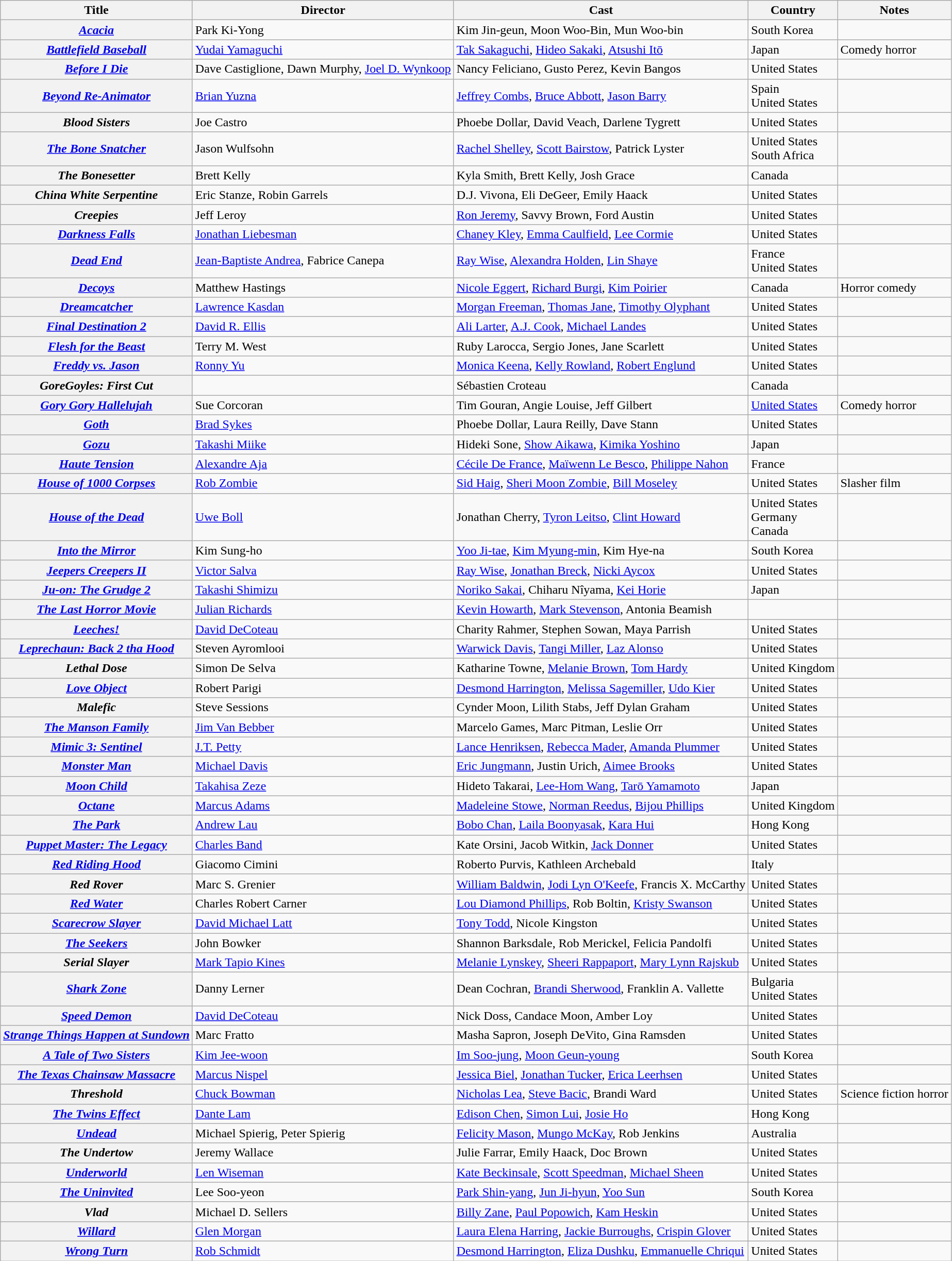<table class="wikitable sortable">
<tr>
<th scope="col">Title</th>
<th scope="col" class="unsortable">Director</th>
<th scope="col" class="unsortable">Cast</th>
<th scope="col">Country</th>
<th scope="col" class="unsortable">Notes</th>
</tr>
<tr>
<th><em><a href='#'>Acacia</a></em></th>
<td>Park Ki-Yong</td>
<td>Kim Jin-geun, Moon Woo-Bin, Mun Woo-bin</td>
<td>South Korea</td>
<td></td>
</tr>
<tr>
<th><em><a href='#'>Battlefield Baseball</a></em></th>
<td><a href='#'>Yudai Yamaguchi</a></td>
<td><a href='#'>Tak Sakaguchi</a>, <a href='#'>Hideo Sakaki</a>, <a href='#'>Atsushi Itō</a></td>
<td>Japan</td>
<td>Comedy horror</td>
</tr>
<tr>
<th><em><a href='#'>Before I Die</a></em></th>
<td>Dave Castiglione, Dawn Murphy, <a href='#'>Joel D. Wynkoop</a></td>
<td>Nancy Feliciano, Gusto Perez, Kevin Bangos</td>
<td>United States</td>
<td></td>
</tr>
<tr>
<th><em><a href='#'>Beyond Re-Animator</a></em></th>
<td><a href='#'>Brian Yuzna</a></td>
<td><a href='#'>Jeffrey Combs</a>, <a href='#'>Bruce Abbott</a>, <a href='#'>Jason Barry</a></td>
<td>Spain<br>United States</td>
<td></td>
</tr>
<tr>
<th><em>Blood Sisters</em></th>
<td>Joe Castro</td>
<td>Phoebe Dollar, David Veach, Darlene Tygrett</td>
<td>United States</td>
<td></td>
</tr>
<tr>
<th><em><a href='#'>The Bone Snatcher</a></em></th>
<td>Jason Wulfsohn</td>
<td><a href='#'>Rachel Shelley</a>, <a href='#'>Scott Bairstow</a>, Patrick Lyster</td>
<td>United States<br>South Africa</td>
<td></td>
</tr>
<tr>
<th><em>The Bonesetter</em></th>
<td>Brett Kelly</td>
<td>Kyla Smith, Brett Kelly, Josh Grace</td>
<td>Canada</td>
<td></td>
</tr>
<tr>
<th><em>China White Serpentine</em></th>
<td>Eric Stanze, Robin Garrels</td>
<td>D.J. Vivona, Eli DeGeer, Emily Haack</td>
<td>United States</td>
<td></td>
</tr>
<tr>
<th><em>Creepies</em></th>
<td>Jeff Leroy</td>
<td><a href='#'>Ron Jeremy</a>, Savvy Brown, Ford Austin</td>
<td>United States</td>
<td></td>
</tr>
<tr>
<th><em><a href='#'>Darkness Falls</a></em></th>
<td><a href='#'>Jonathan Liebesman</a></td>
<td><a href='#'>Chaney Kley</a>, <a href='#'>Emma Caulfield</a>, <a href='#'>Lee Cormie</a></td>
<td>United States</td>
<td></td>
</tr>
<tr>
<th><em><a href='#'>Dead End</a></em></th>
<td><a href='#'>Jean-Baptiste Andrea</a>, Fabrice Canepa</td>
<td><a href='#'>Ray Wise</a>, <a href='#'>Alexandra Holden</a>, <a href='#'>Lin Shaye</a></td>
<td>France<br>United States</td>
<td></td>
</tr>
<tr>
<th><em><a href='#'>Decoys</a></em></th>
<td>Matthew Hastings</td>
<td><a href='#'>Nicole Eggert</a>, <a href='#'>Richard Burgi</a>, <a href='#'>Kim Poirier</a></td>
<td>Canada</td>
<td>Horror comedy</td>
</tr>
<tr>
<th><em><a href='#'>Dreamcatcher</a></em></th>
<td><a href='#'>Lawrence Kasdan</a></td>
<td><a href='#'>Morgan Freeman</a>, <a href='#'>Thomas Jane</a>, <a href='#'>Timothy Olyphant</a></td>
<td>United States</td>
<td></td>
</tr>
<tr>
<th><em><a href='#'>Final Destination 2</a></em></th>
<td><a href='#'>David R. Ellis</a></td>
<td><a href='#'>Ali Larter</a>, <a href='#'>A.J. Cook</a>, <a href='#'>Michael Landes</a></td>
<td>United States</td>
<td></td>
</tr>
<tr>
<th><em><a href='#'>Flesh for the Beast</a></em></th>
<td>Terry M. West</td>
<td>Ruby Larocca, Sergio Jones, Jane Scarlett</td>
<td>United States</td>
<td></td>
</tr>
<tr>
<th><em><a href='#'>Freddy vs. Jason</a></em></th>
<td><a href='#'>Ronny Yu</a></td>
<td><a href='#'>Monica Keena</a>, <a href='#'>Kelly Rowland</a>, <a href='#'>Robert Englund</a></td>
<td>United States</td>
<td></td>
</tr>
<tr>
<th><em>GoreGoyles: First Cut</em></th>
<td></td>
<td>Sébastien Croteau</td>
<td>Canada</td>
<td></td>
</tr>
<tr>
<th><em><a href='#'>Gory Gory Hallelujah</a></em></th>
<td>Sue Corcoran</td>
<td>Tim Gouran, Angie Louise, Jeff Gilbert</td>
<td><a href='#'>United States</a></td>
<td>Comedy horror</td>
</tr>
<tr>
<th><em><a href='#'>Goth</a></em></th>
<td><a href='#'>Brad Sykes</a></td>
<td>Phoebe Dollar, Laura Reilly, Dave Stann</td>
<td>United States</td>
<td></td>
</tr>
<tr>
<th><em><a href='#'>Gozu</a></em></th>
<td><a href='#'>Takashi Miike</a></td>
<td>Hideki Sone, <a href='#'>Show Aikawa</a>, <a href='#'>Kimika Yoshino</a></td>
<td>Japan</td>
<td></td>
</tr>
<tr>
<th><em><a href='#'>Haute Tension</a></em></th>
<td><a href='#'>Alexandre Aja</a></td>
<td><a href='#'>Cécile De France</a>, <a href='#'>Maïwenn Le Besco</a>, <a href='#'>Philippe Nahon</a></td>
<td>France</td>
<td></td>
</tr>
<tr>
<th><em><a href='#'>House of 1000 Corpses</a></em></th>
<td><a href='#'>Rob Zombie</a></td>
<td><a href='#'>Sid Haig</a>, <a href='#'>Sheri Moon Zombie</a>, <a href='#'>Bill Moseley</a></td>
<td>United States</td>
<td>Slasher film</td>
</tr>
<tr>
<th><em><a href='#'>House of the Dead</a></em></th>
<td><a href='#'>Uwe Boll</a></td>
<td>Jonathan Cherry, <a href='#'>Tyron Leitso</a>, <a href='#'>Clint Howard</a></td>
<td>United States<br>Germany<br>Canada</td>
<td></td>
</tr>
<tr>
<th><em><a href='#'>Into the Mirror</a></em></th>
<td>Kim Sung-ho</td>
<td><a href='#'>Yoo Ji-tae</a>, <a href='#'>Kim Myung-min</a>, Kim Hye-na</td>
<td>South Korea</td>
<td></td>
</tr>
<tr>
<th><em><a href='#'>Jeepers Creepers II</a></em></th>
<td><a href='#'>Victor Salva</a></td>
<td><a href='#'>Ray Wise</a>, <a href='#'>Jonathan Breck</a>, <a href='#'>Nicki Aycox</a></td>
<td>United States</td>
<td></td>
</tr>
<tr>
<th><em><a href='#'>Ju-on: The Grudge 2</a></em></th>
<td><a href='#'>Takashi Shimizu</a></td>
<td><a href='#'>Noriko Sakai</a>, Chiharu Nîyama, <a href='#'>Kei Horie</a></td>
<td>Japan</td>
<td></td>
</tr>
<tr>
<th><em><a href='#'>The Last Horror Movie</a></em></th>
<td><a href='#'>Julian Richards</a></td>
<td><a href='#'>Kevin Howarth</a>, <a href='#'>Mark Stevenson</a>, Antonia Beamish</td>
<td></td>
<td></td>
</tr>
<tr>
<th><em><a href='#'>Leeches!</a></em></th>
<td><a href='#'>David DeCoteau</a></td>
<td>Charity Rahmer, Stephen Sowan, Maya Parrish</td>
<td>United States</td>
<td></td>
</tr>
<tr>
<th><em><a href='#'>Leprechaun: Back 2 tha Hood</a></em></th>
<td>Steven Ayromlooi</td>
<td><a href='#'>Warwick Davis</a>, <a href='#'>Tangi Miller</a>, <a href='#'>Laz Alonso</a></td>
<td>United States</td>
<td></td>
</tr>
<tr>
<th><em>Lethal Dose</em></th>
<td>Simon De Selva</td>
<td>Katharine Towne, <a href='#'>Melanie Brown</a>, <a href='#'>Tom Hardy</a></td>
<td>United Kingdom</td>
<td></td>
</tr>
<tr>
<th><em><a href='#'>Love Object</a></em></th>
<td>Robert Parigi</td>
<td><a href='#'>Desmond Harrington</a>, <a href='#'>Melissa Sagemiller</a>, <a href='#'>Udo Kier</a></td>
<td>United States</td>
<td></td>
</tr>
<tr>
<th><em>Malefic</em></th>
<td>Steve Sessions</td>
<td>Cynder Moon, Lilith Stabs, Jeff Dylan Graham</td>
<td>United States</td>
<td></td>
</tr>
<tr>
<th><em><a href='#'>The Manson Family</a></em></th>
<td><a href='#'>Jim Van Bebber</a></td>
<td>Marcelo Games, Marc Pitman, Leslie Orr</td>
<td>United States</td>
<td></td>
</tr>
<tr>
<th><em><a href='#'>Mimic 3: Sentinel</a></em></th>
<td><a href='#'>J.T. Petty</a></td>
<td><a href='#'>Lance Henriksen</a>, <a href='#'>Rebecca Mader</a>, <a href='#'>Amanda Plummer</a></td>
<td>United States</td>
<td></td>
</tr>
<tr>
<th><em><a href='#'>Monster Man</a></em></th>
<td><a href='#'>Michael Davis</a></td>
<td><a href='#'>Eric Jungmann</a>, Justin Urich, <a href='#'>Aimee Brooks</a></td>
<td>United States</td>
<td></td>
</tr>
<tr>
<th><em><a href='#'>Moon Child</a></em></th>
<td><a href='#'>Takahisa Zeze</a></td>
<td>Hideto Takarai, <a href='#'>Lee-Hom Wang</a>, <a href='#'>Tarō Yamamoto</a></td>
<td>Japan</td>
<td></td>
</tr>
<tr>
<th><em><a href='#'>Octane</a></em></th>
<td><a href='#'>Marcus Adams</a></td>
<td><a href='#'>Madeleine Stowe</a>, <a href='#'>Norman Reedus</a>, <a href='#'>Bijou Phillips</a></td>
<td>United Kingdom</td>
<td></td>
</tr>
<tr>
<th><em><a href='#'>The Park</a></em></th>
<td><a href='#'>Andrew Lau</a></td>
<td><a href='#'>Bobo Chan</a>, <a href='#'>Laila Boonyasak</a>, <a href='#'>Kara Hui</a></td>
<td>Hong Kong</td>
<td></td>
</tr>
<tr>
<th><em><a href='#'>Puppet Master: The Legacy</a></em></th>
<td><a href='#'>Charles Band</a></td>
<td>Kate Orsini, Jacob Witkin, <a href='#'>Jack Donner</a></td>
<td>United States</td>
<td></td>
</tr>
<tr>
<th><em><a href='#'>Red Riding Hood</a></em></th>
<td>Giacomo Cimini</td>
<td>Roberto Purvis, Kathleen Archebald</td>
<td>Italy</td>
<td></td>
</tr>
<tr>
<th><em>Red Rover</em></th>
<td>Marc S. Grenier</td>
<td><a href='#'>William Baldwin</a>, <a href='#'>Jodi Lyn O'Keefe</a>, Francis X. McCarthy</td>
<td>United States</td>
<td></td>
</tr>
<tr>
<th><em><a href='#'>Red Water</a></em></th>
<td>Charles Robert Carner</td>
<td><a href='#'>Lou Diamond Phillips</a>, Rob Boltin, <a href='#'>Kristy Swanson</a></td>
<td>United States</td>
<td></td>
</tr>
<tr>
<th><em><a href='#'>Scarecrow Slayer</a></em></th>
<td><a href='#'>David Michael Latt</a></td>
<td><a href='#'>Tony Todd</a>, Nicole Kingston</td>
<td>United States</td>
<td></td>
</tr>
<tr>
<th><em><a href='#'> The Seekers</a></em></th>
<td>John Bowker</td>
<td>Shannon Barksdale, Rob Merickel, Felicia Pandolfi</td>
<td>United States</td>
<td></td>
</tr>
<tr>
<th><em>Serial Slayer</em></th>
<td><a href='#'>Mark Tapio Kines</a></td>
<td><a href='#'>Melanie Lynskey</a>, <a href='#'>Sheeri Rappaport</a>, <a href='#'>Mary Lynn Rajskub</a></td>
<td>United States</td>
<td></td>
</tr>
<tr>
<th><em><a href='#'>Shark Zone</a></em></th>
<td>Danny Lerner</td>
<td>Dean Cochran, <a href='#'>Brandi Sherwood</a>, Franklin A. Vallette</td>
<td>Bulgaria<br>United States</td>
<td></td>
</tr>
<tr>
<th><em><a href='#'>Speed Demon</a></em></th>
<td><a href='#'>David DeCoteau</a></td>
<td>Nick Doss, Candace Moon, Amber Loy</td>
<td>United States</td>
<td></td>
</tr>
<tr>
<th><em><a href='#'>Strange Things Happen at Sundown</a></em></th>
<td>Marc Fratto</td>
<td>Masha Sapron, Joseph DeVito, Gina Ramsden</td>
<td>United States</td>
<td></td>
</tr>
<tr>
<th><em><a href='#'>A Tale of Two Sisters</a></em></th>
<td><a href='#'>Kim Jee-woon</a></td>
<td><a href='#'>Im Soo-jung</a>, <a href='#'>Moon Geun-young</a></td>
<td>South Korea</td>
<td></td>
</tr>
<tr>
<th><em><a href='#'>The Texas Chainsaw Massacre</a></em></th>
<td><a href='#'>Marcus Nispel</a></td>
<td><a href='#'>Jessica Biel</a>, <a href='#'>Jonathan Tucker</a>, <a href='#'>Erica Leerhsen</a></td>
<td>United States</td>
<td></td>
</tr>
<tr>
<th><em>Threshold</em></th>
<td><a href='#'>Chuck Bowman</a></td>
<td><a href='#'>Nicholas Lea</a>, <a href='#'>Steve Bacic</a>, Brandi Ward</td>
<td>United States</td>
<td>Science fiction horror</td>
</tr>
<tr>
<th><em><a href='#'>The Twins Effect</a></em></th>
<td><a href='#'>Dante Lam</a></td>
<td><a href='#'>Edison Chen</a>, <a href='#'>Simon Lui</a>, <a href='#'>Josie Ho</a></td>
<td>Hong Kong</td>
<td></td>
</tr>
<tr>
<th><em><a href='#'>Undead</a></em></th>
<td>Michael Spierig, Peter Spierig</td>
<td><a href='#'>Felicity Mason</a>, <a href='#'>Mungo McKay</a>, Rob Jenkins</td>
<td>Australia</td>
<td></td>
</tr>
<tr>
<th><em>The Undertow</em></th>
<td>Jeremy Wallace</td>
<td>Julie Farrar, Emily Haack, Doc Brown</td>
<td>United States</td>
<td></td>
</tr>
<tr>
<th><em><a href='#'>Underworld</a></em></th>
<td><a href='#'>Len Wiseman</a></td>
<td><a href='#'>Kate Beckinsale</a>, <a href='#'>Scott Speedman</a>, <a href='#'>Michael Sheen</a></td>
<td>United States</td>
<td></td>
</tr>
<tr>
<th><em><a href='#'>The Uninvited</a></em></th>
<td>Lee Soo-yeon</td>
<td><a href='#'>Park Shin-yang</a>, <a href='#'>Jun Ji-hyun</a>, <a href='#'>Yoo Sun</a></td>
<td>South Korea</td>
<td></td>
</tr>
<tr>
<th><em>Vlad</em></th>
<td>Michael D. Sellers</td>
<td><a href='#'>Billy Zane</a>, <a href='#'>Paul Popowich</a>, <a href='#'>Kam Heskin</a></td>
<td>United States</td>
<td></td>
</tr>
<tr>
<th><em><a href='#'>Willard</a></em></th>
<td><a href='#'>Glen Morgan</a></td>
<td><a href='#'>Laura Elena Harring</a>, <a href='#'>Jackie Burroughs</a>, <a href='#'>Crispin Glover</a></td>
<td>United States</td>
<td></td>
</tr>
<tr>
<th><em><a href='#'>Wrong Turn</a></em></th>
<td><a href='#'>Rob Schmidt</a></td>
<td><a href='#'>Desmond Harrington</a>, <a href='#'>Eliza Dushku</a>, <a href='#'>Emmanuelle Chriqui</a></td>
<td>United States</td>
<td></td>
</tr>
</table>
